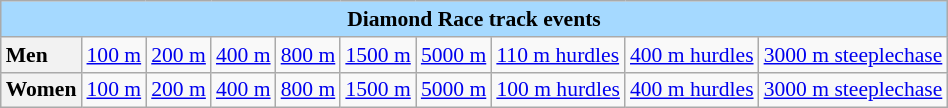<table class=wikitable style="font-size:90%; margin: 1em auto 1em auto">
<tr>
<td align="center" bgcolor="#a5d9ff" colspan="10"><strong>Diamond Race track events</strong></td>
</tr>
<tr>
<td bgcolor="#f2f2f2"><strong>Men</strong></td>
<td><a href='#'>100 m</a></td>
<td><a href='#'>200 m</a></td>
<td><a href='#'>400 m</a></td>
<td><a href='#'>800 m</a></td>
<td><a href='#'>1500 m</a></td>
<td><a href='#'>5000 m</a></td>
<td><a href='#'>110 m hurdles</a></td>
<td><a href='#'>400 m hurdles</a></td>
<td><a href='#'>3000 m steeplechase</a></td>
</tr>
<tr>
<td bgcolor="#f2f2f2"><strong>Women</strong></td>
<td><a href='#'>100 m</a></td>
<td><a href='#'>200 m</a></td>
<td><a href='#'>400 m</a></td>
<td><a href='#'>800 m</a></td>
<td><a href='#'>1500 m</a></td>
<td><a href='#'>5000 m</a></td>
<td><a href='#'>100 m hurdles</a></td>
<td><a href='#'>400 m hurdles</a></td>
<td><a href='#'>3000 m steeplechase</a></td>
</tr>
</table>
